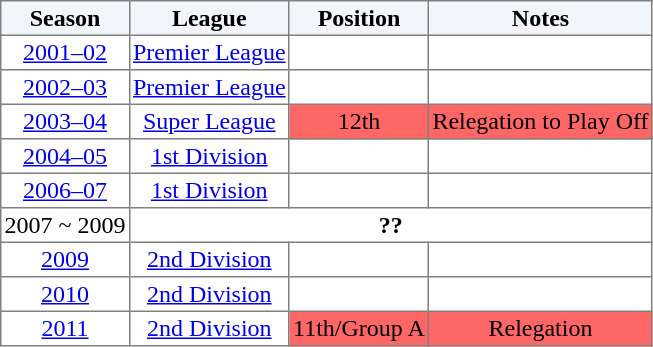<table border="1" cellpadding="2" style="border-collapse:collapse; text-align:center; font-size:normal;">
<tr style="background:#f0f6fa;">
<th>Season</th>
<th>League</th>
<th>Position</th>
<th>Notes</th>
</tr>
<tr>
<td><a href='#'>2001–02</a></td>
<td><a href='#'>Premier League</a></td>
<td></td>
<td></td>
</tr>
<tr>
<td><a href='#'>2002–03</a></td>
<td><a href='#'>Premier League</a></td>
<td></td>
<td></td>
</tr>
<tr>
<td><a href='#'>2003–04</a></td>
<td><a href='#'>Super League</a></td>
<td bgcolor=FF6666>12th</td>
<td bgcolor=FF6666>Relegation to Play Off</td>
</tr>
<tr>
<td><a href='#'>2004–05</a></td>
<td><a href='#'>1st Division</a></td>
<td></td>
<td></td>
</tr>
<tr>
<td><a href='#'>2006–07</a></td>
<td><a href='#'>1st Division</a></td>
<td></td>
<td></td>
</tr>
<tr>
<td>2007 ~ 2009</td>
<th colspan=3>??</th>
</tr>
<tr>
<td><a href='#'>2009</a></td>
<td><a href='#'>2nd Division</a></td>
<td></td>
<td></td>
</tr>
<tr>
<td><a href='#'>2010</a></td>
<td><a href='#'>2nd Division</a></td>
<td></td>
<td></td>
</tr>
<tr>
<td><a href='#'>2011</a></td>
<td><a href='#'>2nd Division</a></td>
<td bgcolor=FF6666>11th/Group A</td>
<td bgcolor=FF6666>Relegation</td>
</tr>
</table>
